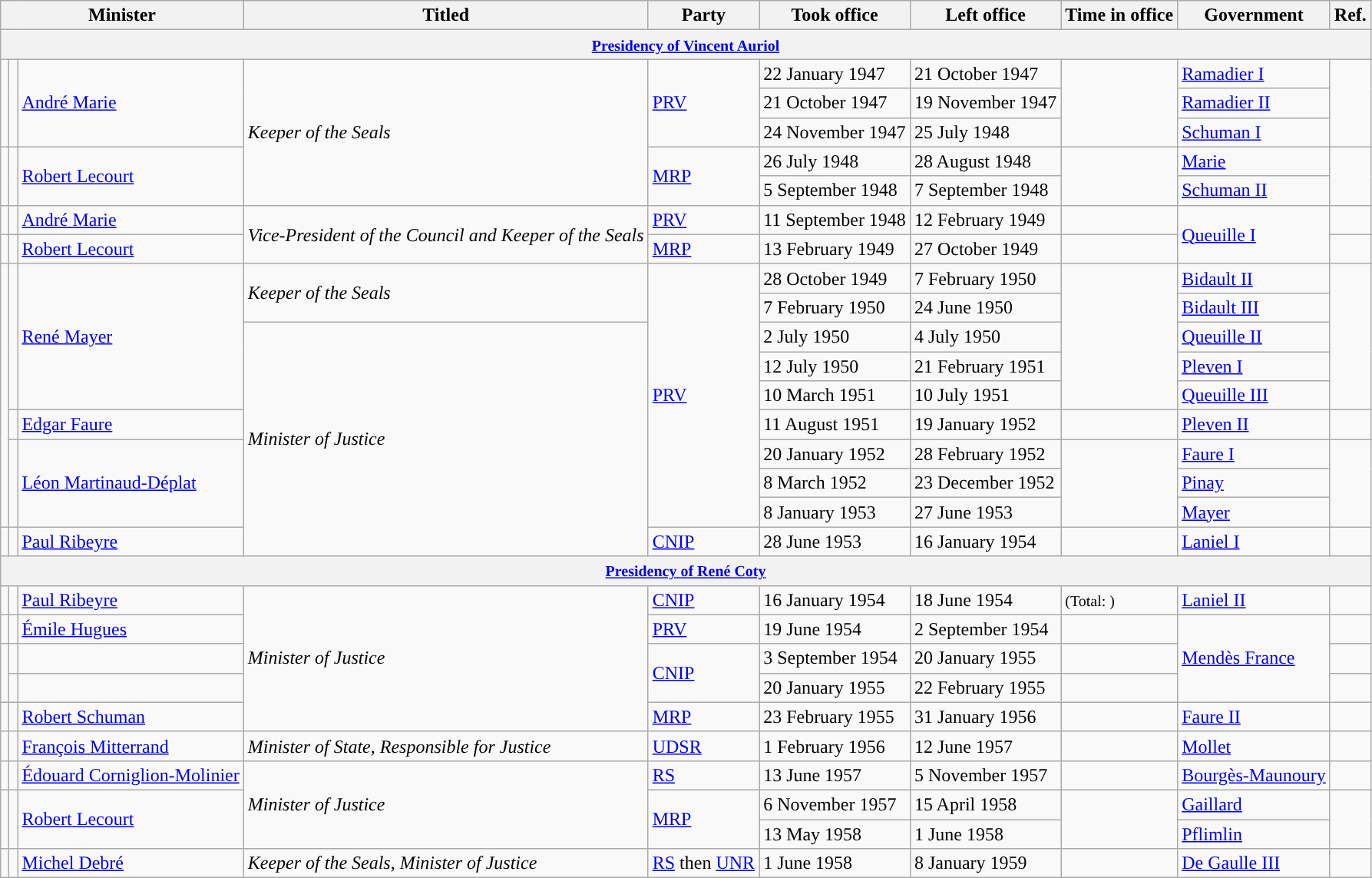<table class="wikitable">
<tr>
<th colspan="3">Minister</th>
<th>Titled</th>
<th>Party</th>
<th>Took office</th>
<th>Left office</th>
<th>Time in office</th>
<th>Government</th>
<th>Ref.</th>
</tr>
<tr>
<th colspan="10"><small><a href='#'>Presidency of Vincent Auriol</a></small></th>
</tr>
<tr>
<td rowspan="3" style="background:"></td>
<td rowspan="3"></td>
<td rowspan="3"><a href='#'>André Marie</a></td>
<td rowspan="5"><em>Keeper of the Seals</em></td>
<td rowspan="3"><a href='#'>PRV</a></td>
<td>22 January 1947</td>
<td>21 October 1947</td>
<td rowspan="3"></td>
<td><a href='#'>Ramadier I</a></td>
<td rowspan="3"></td>
</tr>
<tr>
<td>21 October 1947</td>
<td>19 November 1947</td>
<td><a href='#'>Ramadier II</a></td>
</tr>
<tr>
<td>24 November 1947</td>
<td>25 July 1948</td>
<td><a href='#'>Schuman I</a></td>
</tr>
<tr>
<td rowspan="2" style="background:"></td>
<td rowspan="2"></td>
<td rowspan="2"><a href='#'>Robert Lecourt</a></td>
<td rowspan="2"><a href='#'>MRP</a></td>
<td>26 July 1948</td>
<td>28 August 1948</td>
<td rowspan="2"></td>
<td><a href='#'>Marie</a></td>
<td rowspan="2"></td>
</tr>
<tr>
<td>5 September 1948</td>
<td>7 September 1948</td>
<td><a href='#'>Schuman II</a></td>
</tr>
<tr>
<td style="background:"></td>
<td></td>
<td><a href='#'>André Marie</a></td>
<td rowspan="2"><em>Vice-President of the Council and Keeper of the Seals</em></td>
<td><a href='#'>PRV</a></td>
<td>11 September 1948</td>
<td>12 February 1949</td>
<td></td>
<td rowspan="2"><a href='#'>Queuille I</a></td>
<td></td>
</tr>
<tr>
<td style="background:"></td>
<td></td>
<td><a href='#'>Robert Lecourt</a></td>
<td><a href='#'>MRP</a></td>
<td>13 February 1949</td>
<td>27 October 1949</td>
<td></td>
<td></td>
</tr>
<tr>
<td rowspan="9" style="background:"></td>
<td rowspan="5"></td>
<td rowspan="5"><a href='#'>René Mayer</a></td>
<td rowspan="2"><em>Keeper of the Seals</em></td>
<td rowspan="9"><a href='#'>PRV</a></td>
<td>28 October 1949</td>
<td>7 February 1950</td>
<td rowspan="5"></td>
<td><a href='#'>Bidault II</a></td>
<td rowspan="5"></td>
</tr>
<tr>
<td>7 February 1950</td>
<td>24 June 1950</td>
<td><a href='#'>Bidault III</a></td>
</tr>
<tr>
<td rowspan="8"><em>Minister of Justice</em></td>
<td>2 July 1950</td>
<td>4 July 1950</td>
<td><a href='#'>Queuille II</a></td>
</tr>
<tr>
<td>12 July 1950</td>
<td>21 February 1951</td>
<td><a href='#'>Pleven I</a></td>
</tr>
<tr>
<td>10 March 1951</td>
<td>10 July 1951</td>
<td><a href='#'>Queuille III</a></td>
</tr>
<tr>
<td></td>
<td><a href='#'>Edgar Faure</a></td>
<td>11 August 1951</td>
<td>19 January 1952</td>
<td></td>
<td><a href='#'>Pleven II</a></td>
<td></td>
</tr>
<tr>
<td rowspan="3"></td>
<td rowspan="3"><a href='#'>Léon Martinaud-Déplat</a></td>
<td>20 January 1952</td>
<td>28 February 1952</td>
<td rowspan="3"></td>
<td><a href='#'>Faure I</a></td>
<td rowspan="3"></td>
</tr>
<tr>
<td>8 March 1952</td>
<td>23 December 1952</td>
<td><a href='#'>Pinay</a></td>
</tr>
<tr>
<td>8 January 1953</td>
<td>27 June 1953</td>
<td><a href='#'>Mayer</a></td>
</tr>
<tr>
<td style="background:"></td>
<td></td>
<td><a href='#'>Paul Ribeyre</a></td>
<td><a href='#'>CNIP</a></td>
<td>28 June 1953</td>
<td>16 January 1954</td>
<td></td>
<td><a href='#'>Laniel I</a></td>
<td></td>
</tr>
<tr>
<th colspan="10"><a href='#'><small>Presidency of René Coty</small></a></th>
</tr>
<tr>
<td style="background:"></td>
<td></td>
<td><a href='#'>Paul Ribeyre</a></td>
<td rowspan="5"><em>Minister of Justice</em></td>
<td><a href='#'>CNIP</a></td>
<td>16 January 1954</td>
<td>18 June 1954</td>
<td> <small>(Total: )</small></td>
<td><a href='#'>Laniel II</a></td>
<td></td>
</tr>
<tr>
<td style="background:"></td>
<td></td>
<td><a href='#'>Émile Hugues</a></td>
<td><a href='#'>PRV</a></td>
<td>19 June 1954</td>
<td>2 September 1954</td>
<td></td>
<td rowspan="3"><a href='#'>Mendès France</a></td>
<td></td>
</tr>
<tr>
<td rowspan="2" style="background:"></td>
<td></td>
<td></td>
<td rowspan="2"><a href='#'>CNIP</a></td>
<td>3 September 1954</td>
<td>20 January 1955</td>
<td></td>
<td></td>
</tr>
<tr>
<td></td>
<td></td>
<td>20 January 1955</td>
<td>22 February 1955</td>
<td></td>
<td></td>
</tr>
<tr>
<td style="background:"></td>
<td></td>
<td><a href='#'>Robert Schuman</a></td>
<td><a href='#'>MRP</a></td>
<td>23 February 1955</td>
<td>31 January 1956</td>
<td></td>
<td><a href='#'>Faure II</a></td>
<td></td>
</tr>
<tr>
<td style="background:"></td>
<td></td>
<td><a href='#'>François Mitterrand</a></td>
<td><em>Minister of State, Responsible for Justice</em></td>
<td><a href='#'>UDSR</a></td>
<td><abbr>1</abbr> February 1956</td>
<td>12 June 1957</td>
<td></td>
<td><a href='#'>Mollet</a></td>
<td></td>
</tr>
<tr>
<td style="background:"></td>
<td></td>
<td><a href='#'>Édouard Corniglion-Molinier</a></td>
<td rowspan="3"><em>Minister of Justice</em></td>
<td><a href='#'>RS</a></td>
<td>13 June 1957</td>
<td>5 November 1957</td>
<td></td>
<td><a href='#'>Bourgès-Maunoury</a></td>
<td></td>
</tr>
<tr>
<td rowspan="2" style="background:"></td>
<td rowspan="2"></td>
<td rowspan="2"><a href='#'>Robert Lecourt</a></td>
<td rowspan="2"><a href='#'>MRP</a></td>
<td>6 November 1957</td>
<td>15 April 1958</td>
<td rowspan="2"></td>
<td><a href='#'>Gaillard</a></td>
<td rowspan="2"></td>
</tr>
<tr>
<td>13 May 1958</td>
<td>1 June 1958</td>
<td><a href='#'>Pflimlin</a></td>
</tr>
<tr>
<td style="background:"></td>
<td></td>
<td><a href='#'>Michel Debré</a></td>
<td><em>Keeper of the Seals, Minister of Justice</em></td>
<td><a href='#'>RS</a> then <a href='#'>UNR</a></td>
<td>1 June 1958</td>
<td>8 January 1959</td>
<td></td>
<td><a href='#'>De Gaulle III</a></td>
<td></td>
</tr>
</table>
